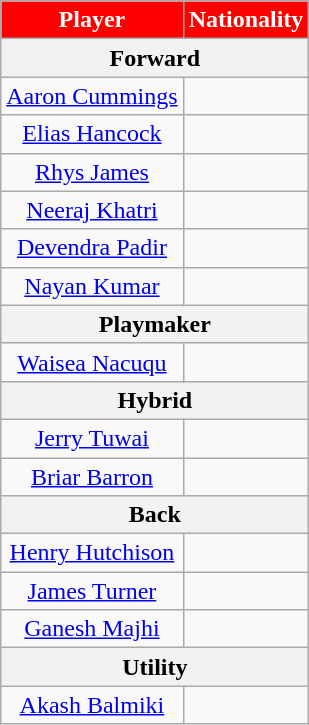<table class="wikitable" style="text-align:center;">
<tr>
<th style="background:red; color:#FFFFFF">Player</th>
<th style="background:red; color:#FFFFFF">Nationality</th>
</tr>
<tr>
<th colspan="2">Forward</th>
</tr>
<tr>
<td><a href='#'>Aaron Cummings</a></td>
<td></td>
</tr>
<tr>
<td><a href='#'>Elias Hancock</a></td>
<td></td>
</tr>
<tr>
<td><a href='#'>Rhys James</a></td>
<td></td>
</tr>
<tr>
<td><a href='#'>Neeraj Khatri</a></td>
<td></td>
</tr>
<tr>
<td><a href='#'>Devendra Padir</a></td>
<td></td>
</tr>
<tr>
<td><a href='#'>Nayan Kumar</a></td>
<td></td>
</tr>
<tr>
<th colspan="2">Playmaker</th>
</tr>
<tr>
<td><a href='#'>Waisea Nacuqu</a></td>
<td></td>
</tr>
<tr>
<th colspan="2">Hybrid</th>
</tr>
<tr>
<td><a href='#'>Jerry Tuwai</a></td>
<td></td>
</tr>
<tr>
<td><a href='#'>Briar Barron</a></td>
<td></td>
</tr>
<tr>
<th colspan="2">Back</th>
</tr>
<tr>
<td><a href='#'>Henry Hutchison</a></td>
<td></td>
</tr>
<tr>
<td><a href='#'>James Turner</a></td>
<td></td>
</tr>
<tr>
<td><a href='#'>Ganesh Majhi</a></td>
<td></td>
</tr>
<tr>
<th colspan="2">Utility</th>
</tr>
<tr>
<td><a href='#'>Akash Balmiki</a></td>
<td></td>
</tr>
</table>
